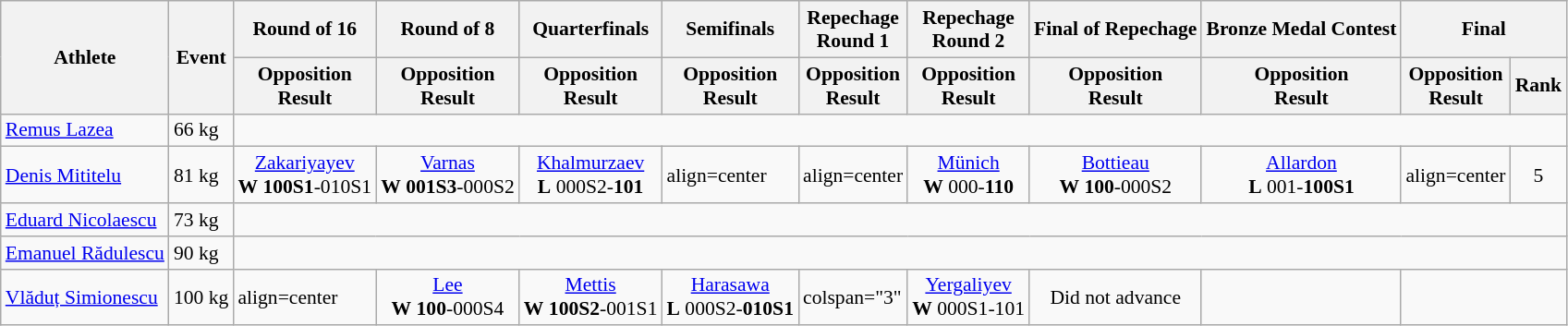<table class="wikitable" style="font-size:90%">
<tr>
<th rowspan="2">Athlete</th>
<th rowspan="2">Event</th>
<th colspan="1">Round of 16</th>
<th colspan="1">Round of 8</th>
<th colspan="1">Quarterfinals</th>
<th colspan="1">Semifinals</th>
<th colspan="1">Repechage<br>Round 1</th>
<th colspan="1">Repechage<br>Round 2</th>
<th colspan="1">Final of Repechage</th>
<th colspan="1">Bronze Medal Contest</th>
<th colspan="2">Final</th>
</tr>
<tr>
<th>Opposition<br>Result</th>
<th>Opposition<br>Result</th>
<th>Opposition<br>Result</th>
<th>Opposition<br>Result</th>
<th>Opposition<br>Result</th>
<th>Opposition<br>Result</th>
<th>Opposition<br>Result</th>
<th>Opposition<br>Result</th>
<th>Opposition<br>Result</th>
<th>Rank</th>
</tr>
<tr>
<td><a href='#'>Remus Lazea</a></td>
<td>66 kg</td>
<td colspan="10"></td>
</tr>
<tr>
<td><a href='#'>Denis Mititelu</a></td>
<td>81 kg</td>
<td align=center> <a href='#'>Zakariyayev</a> <br><strong>W</strong> <strong>100S1</strong>-010S1</td>
<td align=center> <a href='#'>Varnas</a> <br><strong>W</strong> <strong>001S3</strong>-000S2</td>
<td align=center> <a href='#'>Khalmurzaev</a> <br><strong>L</strong> 000S2-<strong>101</strong></td>
<td>align=center </td>
<td>align=center </td>
<td align=center> <a href='#'>Münich</a> <br><strong>W</strong> 000-<strong>110</strong></td>
<td align=center> <a href='#'>Bottieau</a> <br><strong>W</strong> <strong>100</strong>-000S2</td>
<td align=center> <a href='#'>Allardon</a> <br><strong>L</strong> 001-<strong>100S1</strong></td>
<td>align=center </td>
<td align=center>5</td>
</tr>
<tr>
<td><a href='#'>Eduard Nicolaescu</a></td>
<td>73 kg</td>
<td colspan="10"></td>
</tr>
<tr>
<td><a href='#'>Emanuel Rădulescu</a></td>
<td>90 kg</td>
<td colspan="10"></td>
</tr>
<tr>
<td><a href='#'>Vlăduț Simionescu</a></td>
<td>100 kg</td>
<td>align=center </td>
<td align=center> <a href='#'>Lee</a> <br><strong>W</strong> <strong>100</strong>-000S4</td>
<td align=center> <a href='#'>Mettis</a> <br><strong>W</strong> <strong>100S2</strong>-001S1</td>
<td align=center> <a href='#'>Harasawa</a> <br><strong>L</strong> 000S2-<strong>010S1</strong></td>
<td>colspan="3" </td>
<td align=center> <a href='#'>Yergaliyev</a> <br><strong>W</strong> 000S1-101</td>
<td align=center>Did not advance</td>
<td align=center></td>
</tr>
</table>
